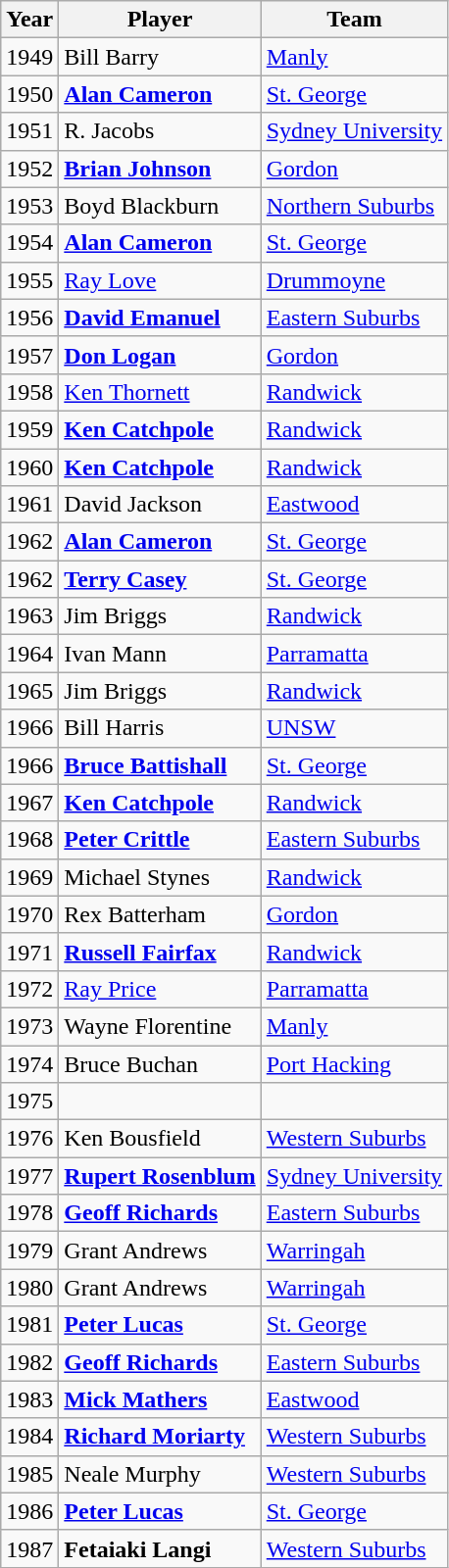<table class="wikitable sortable">
<tr>
<th>Year</th>
<th>Player</th>
<th>Team</th>
</tr>
<tr>
<td>1949</td>
<td> Bill Barry</td>
<td><a href='#'>Manly</a></td>
</tr>
<tr>
<td>1950</td>
<td> <strong><a href='#'>Alan Cameron</a></strong></td>
<td><a href='#'>St. George</a></td>
</tr>
<tr>
<td>1951</td>
<td> R. Jacobs</td>
<td><a href='#'>Sydney University</a></td>
</tr>
<tr>
<td>1952</td>
<td> <strong><a href='#'>Brian Johnson</a></strong></td>
<td><a href='#'>Gordon</a></td>
</tr>
<tr>
<td>1953</td>
<td> Boyd Blackburn</td>
<td><a href='#'>Northern Suburbs</a></td>
</tr>
<tr>
<td>1954</td>
<td> <strong><a href='#'>Alan Cameron</a></strong></td>
<td><a href='#'>St. George</a></td>
</tr>
<tr>
<td>1955</td>
<td> <a href='#'>Ray Love</a></td>
<td><a href='#'>Drummoyne</a></td>
</tr>
<tr>
<td>1956</td>
<td> <strong><a href='#'>David Emanuel</a></strong></td>
<td><a href='#'>Eastern Suburbs</a></td>
</tr>
<tr>
<td>1957</td>
<td> <strong><a href='#'>Don Logan</a></strong></td>
<td><a href='#'>Gordon</a></td>
</tr>
<tr>
<td>1958</td>
<td> <a href='#'>Ken Thornett</a></td>
<td><a href='#'>Randwick</a></td>
</tr>
<tr>
<td>1959</td>
<td> <strong><a href='#'>Ken Catchpole</a></strong></td>
<td><a href='#'>Randwick</a></td>
</tr>
<tr>
<td>1960</td>
<td> <strong><a href='#'>Ken Catchpole</a></strong></td>
<td><a href='#'>Randwick</a></td>
</tr>
<tr>
<td>1961</td>
<td> David Jackson</td>
<td><a href='#'>Eastwood</a></td>
</tr>
<tr>
<td>1962</td>
<td> <strong><a href='#'>Alan Cameron</a></strong></td>
<td><a href='#'>St. George</a></td>
</tr>
<tr>
<td>1962</td>
<td> <strong><a href='#'>Terry Casey</a></strong></td>
<td><a href='#'>St. George</a></td>
</tr>
<tr>
<td>1963</td>
<td> Jim Briggs</td>
<td><a href='#'>Randwick</a></td>
</tr>
<tr>
<td>1964</td>
<td> Ivan Mann</td>
<td><a href='#'>Parramatta</a></td>
</tr>
<tr>
<td>1965</td>
<td> Jim Briggs</td>
<td><a href='#'>Randwick</a></td>
</tr>
<tr>
<td>1966</td>
<td> Bill Harris</td>
<td><a href='#'>UNSW</a></td>
</tr>
<tr>
<td>1966</td>
<td> <strong><a href='#'>Bruce Battishall</a></strong></td>
<td><a href='#'>St. George</a></td>
</tr>
<tr>
<td>1967</td>
<td> <strong><a href='#'>Ken Catchpole</a></strong></td>
<td><a href='#'>Randwick</a></td>
</tr>
<tr>
<td>1968</td>
<td> <strong><a href='#'>Peter Crittle</a></strong></td>
<td><a href='#'>Eastern Suburbs</a></td>
</tr>
<tr>
<td>1969</td>
<td> Michael Stynes</td>
<td><a href='#'>Randwick</a></td>
</tr>
<tr>
<td>1970</td>
<td> Rex Batterham</td>
<td><a href='#'>Gordon</a></td>
</tr>
<tr>
<td>1971</td>
<td> <strong><a href='#'>Russell Fairfax</a></strong></td>
<td><a href='#'>Randwick</a></td>
</tr>
<tr>
<td>1972</td>
<td> <a href='#'>Ray Price</a></td>
<td><a href='#'>Parramatta</a></td>
</tr>
<tr>
<td>1973</td>
<td> Wayne Florentine</td>
<td><a href='#'>Manly</a></td>
</tr>
<tr>
<td>1974</td>
<td> Bruce Buchan</td>
<td><a href='#'>Port Hacking</a></td>
</tr>
<tr>
<td>1975</td>
<td></td>
<td></td>
</tr>
<tr>
<td>1976</td>
<td> Ken Bousfield</td>
<td><a href='#'>Western Suburbs</a></td>
</tr>
<tr>
<td>1977</td>
<td> <strong><a href='#'>Rupert Rosenblum</a></strong></td>
<td><a href='#'>Sydney University</a></td>
</tr>
<tr>
<td>1978</td>
<td> <strong><a href='#'>Geoff Richards</a></strong></td>
<td><a href='#'>Eastern Suburbs</a></td>
</tr>
<tr>
<td>1979</td>
<td> Grant Andrews</td>
<td><a href='#'>Warringah</a></td>
</tr>
<tr>
<td>1980</td>
<td> Grant Andrews</td>
<td><a href='#'>Warringah</a></td>
</tr>
<tr>
<td>1981</td>
<td> <strong><a href='#'>Peter Lucas</a></strong></td>
<td><a href='#'>St. George</a></td>
</tr>
<tr>
<td>1982</td>
<td> <strong><a href='#'>Geoff Richards</a></strong></td>
<td><a href='#'>Eastern Suburbs</a></td>
</tr>
<tr>
<td>1983</td>
<td> <strong><a href='#'>Mick Mathers</a></strong></td>
<td><a href='#'>Eastwood</a></td>
</tr>
<tr>
<td>1984</td>
<td> <strong><a href='#'>Richard Moriarty</a></strong></td>
<td><a href='#'>Western Suburbs</a></td>
</tr>
<tr>
<td>1985</td>
<td> Neale Murphy</td>
<td><a href='#'>Western Suburbs</a></td>
</tr>
<tr>
<td>1986</td>
<td> <strong><a href='#'>Peter Lucas</a></strong></td>
<td><a href='#'>St. George</a></td>
</tr>
<tr>
<td>1987</td>
<td> <strong>Fetaiaki Langi</strong></td>
<td><a href='#'>Western Suburbs</a></td>
</tr>
</table>
